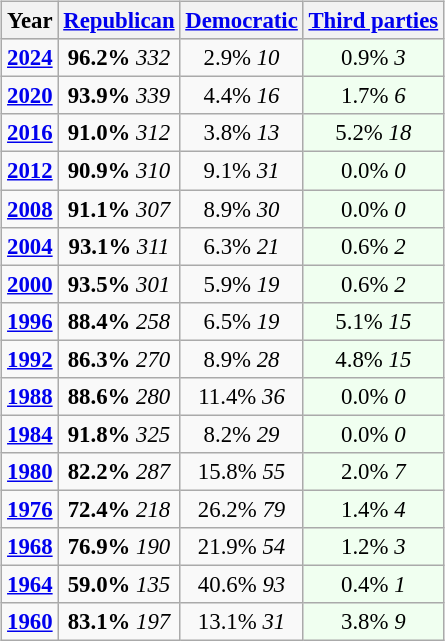<table class="wikitable" style="float:right; font-size:95%;">
<tr bgcolor=lightgrey>
<th>Year</th>
<th><a href='#'>Republican</a></th>
<th><a href='#'>Democratic</a></th>
<th><a href='#'>Third parties</a></th>
</tr>
<tr>
<td style="text-align:center;" ><strong><a href='#'>2024</a></strong></td>
<td style="text-align:center;" ><strong>96.2%</strong> <em>332</em></td>
<td style="text-align:center;" >2.9% <em>10</em></td>
<td style="text-align:center; background:honeyDew;">0.9% <em>3</em></td>
</tr>
<tr>
<td style="text-align:center;" ><strong><a href='#'>2020</a></strong></td>
<td style="text-align:center;" ><strong>93.9%</strong> <em>339</em></td>
<td style="text-align:center;" >4.4% <em>16</em></td>
<td style="text-align:center; background:honeyDew;">1.7% <em>6</em></td>
</tr>
<tr>
<td style="text-align:center;" ><strong><a href='#'>2016</a></strong></td>
<td style="text-align:center;" ><strong>91.0%</strong> <em>312</em></td>
<td style="text-align:center;" >3.8% <em>13</em></td>
<td style="text-align:center; background:honeyDew;">5.2% <em>18</em></td>
</tr>
<tr>
<td style="text-align:center;" ><strong><a href='#'>2012</a></strong></td>
<td style="text-align:center;" ><strong>90.9%</strong> <em>310</em></td>
<td style="text-align:center;" >9.1% <em>31</em></td>
<td style="text-align:center; background:honeyDew;">0.0% <em>0</em></td>
</tr>
<tr>
<td style="text-align:center;" ><strong><a href='#'>2008</a></strong></td>
<td style="text-align:center;" ><strong>91.1%</strong> <em>307</em></td>
<td style="text-align:center;" >8.9% <em>30</em></td>
<td style="text-align:center; background:honeyDew;">0.0% <em>0</em></td>
</tr>
<tr>
<td style="text-align:center;" ><strong><a href='#'>2004</a></strong></td>
<td style="text-align:center;" ><strong>93.1%</strong> <em>311</em></td>
<td style="text-align:center;" >6.3% <em>21</em></td>
<td style="text-align:center; background:honeyDew;">0.6% <em>2</em></td>
</tr>
<tr>
<td style="text-align:center;" ><strong><a href='#'>2000</a></strong></td>
<td style="text-align:center;" ><strong>93.5%</strong> <em>301</em></td>
<td style="text-align:center;" >5.9% <em>19</em></td>
<td style="text-align:center; background:honeyDew;">0.6% <em>2</em></td>
</tr>
<tr>
<td style="text-align:center;" ><strong><a href='#'>1996</a></strong></td>
<td style="text-align:center;" ><strong>88.4%</strong> <em>258</em></td>
<td style="text-align:center;" >6.5% <em>19</em></td>
<td style="text-align:center; background:honeyDew;">5.1% <em>15</em></td>
</tr>
<tr>
<td style="text-align:center;" ><strong><a href='#'>1992</a></strong></td>
<td style="text-align:center;" ><strong>86.3%</strong> <em>270</em></td>
<td style="text-align:center;" >8.9% <em>28</em></td>
<td style="text-align:center; background:honeyDew;">4.8% <em>15</em></td>
</tr>
<tr>
<td style="text-align:center;" ><strong><a href='#'>1988</a></strong></td>
<td style="text-align:center;" ><strong>88.6%</strong> <em>280</em></td>
<td style="text-align:center;" >11.4% <em>36</em></td>
<td style="text-align:center; background:honeyDew;">0.0% <em>0</em></td>
</tr>
<tr>
<td style="text-align:center;" ><strong><a href='#'>1984</a></strong></td>
<td style="text-align:center;" ><strong>91.8%</strong> <em>325</em></td>
<td style="text-align:center;" >8.2% <em>29</em></td>
<td style="text-align:center; background:honeyDew;">0.0% <em>0</em></td>
</tr>
<tr>
<td style="text-align:center;" ><strong><a href='#'>1980</a></strong></td>
<td style="text-align:center;" ><strong>82.2%</strong> <em>287</em></td>
<td style="text-align:center;" >15.8% <em>55</em></td>
<td style="text-align:center; background:honeyDew;">2.0% <em>7</em></td>
</tr>
<tr>
<td style="text-align:center;" ><strong><a href='#'>1976</a></strong></td>
<td style="text-align:center;" ><strong>72.4%</strong> <em>218</em></td>
<td style="text-align:center;" >26.2% <em>79</em></td>
<td style="text-align:center; background:honeyDew;">1.4% <em>4</em></td>
</tr>
<tr>
<td style="text-align:center;" ><strong><a href='#'>1968</a></strong></td>
<td style="text-align:center;" ><strong>76.9%</strong> <em>190</em></td>
<td style="text-align:center;" >21.9% <em>54</em></td>
<td style="text-align:center; background:honeyDew;">1.2% <em>3</em></td>
</tr>
<tr>
<td style="text-align:center;" ><strong><a href='#'>1964</a></strong></td>
<td style="text-align:center;" ><strong>59.0%</strong> <em>135</em></td>
<td style="text-align:center;" >40.6% <em>93</em></td>
<td style="text-align:center; background:honeyDew;">0.4% <em>1</em></td>
</tr>
<tr>
<td style="text-align:center;" ><strong><a href='#'>1960</a></strong></td>
<td style="text-align:center;" ><strong>83.1%</strong> <em>197</em></td>
<td style="text-align:center;" >13.1% <em>31</em></td>
<td style="text-align:center; background:honeyDew;">3.8% <em>9</em></td>
</tr>
</table>
